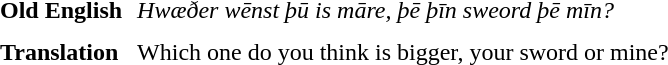<table cellspacing="2" cellpadding="4" border="0">
<tr>
<td><strong>Old English</strong></td>
<td><em>Hwæðer wēnst þū is māre, þē þīn sweord þē mīn?</em></td>
</tr>
<tr>
<td><strong>Translation</strong></td>
<td>Which one do you think is bigger, your sword or mine?</td>
</tr>
</table>
